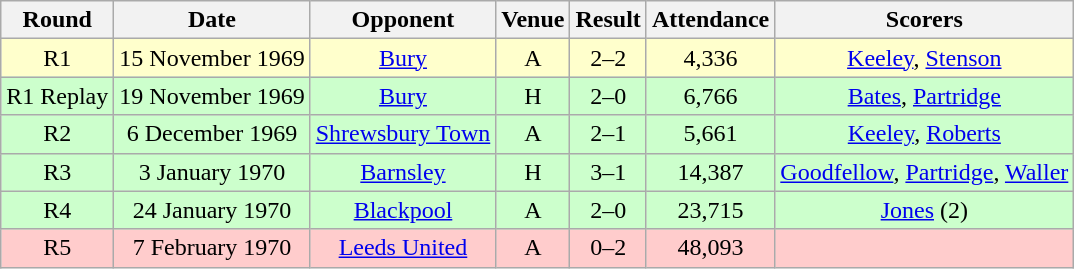<table class="wikitable" style="font-size:100%; text-align:center">
<tr>
<th>Round</th>
<th>Date</th>
<th>Opponent</th>
<th>Venue</th>
<th>Result</th>
<th>Attendance</th>
<th>Scorers</th>
</tr>
<tr style="background-color: #FFFFCC;">
<td>R1</td>
<td>15 November 1969</td>
<td><a href='#'>Bury</a></td>
<td>A</td>
<td>2–2</td>
<td>4,336</td>
<td><a href='#'>Keeley</a>, <a href='#'>Stenson</a></td>
</tr>
<tr style="background-color: #CCFFCC;">
<td>R1 Replay</td>
<td>19 November 1969</td>
<td><a href='#'>Bury</a></td>
<td>H</td>
<td>2–0</td>
<td>6,766</td>
<td><a href='#'>Bates</a>, <a href='#'>Partridge</a></td>
</tr>
<tr style="background-color: #CCFFCC;">
<td>R2</td>
<td>6 December 1969</td>
<td><a href='#'>Shrewsbury Town</a></td>
<td>A</td>
<td>2–1</td>
<td>5,661</td>
<td><a href='#'>Keeley</a>, <a href='#'>Roberts</a></td>
</tr>
<tr style="background-color: #CCFFCC;">
<td>R3</td>
<td>3 January 1970</td>
<td><a href='#'>Barnsley</a></td>
<td>H</td>
<td>3–1</td>
<td>14,387</td>
<td><a href='#'>Goodfellow</a>, <a href='#'>Partridge</a>, <a href='#'>Waller</a></td>
</tr>
<tr style="background-color: #CCFFCC;">
<td>R4</td>
<td>24 January 1970</td>
<td><a href='#'>Blackpool</a></td>
<td>A</td>
<td>2–0</td>
<td>23,715</td>
<td><a href='#'>Jones</a> (2)</td>
</tr>
<tr style="background-color: #FFCCCC;">
<td>R5</td>
<td>7 February 1970</td>
<td><a href='#'>Leeds United</a></td>
<td>A</td>
<td>0–2</td>
<td>48,093</td>
<td></td>
</tr>
</table>
